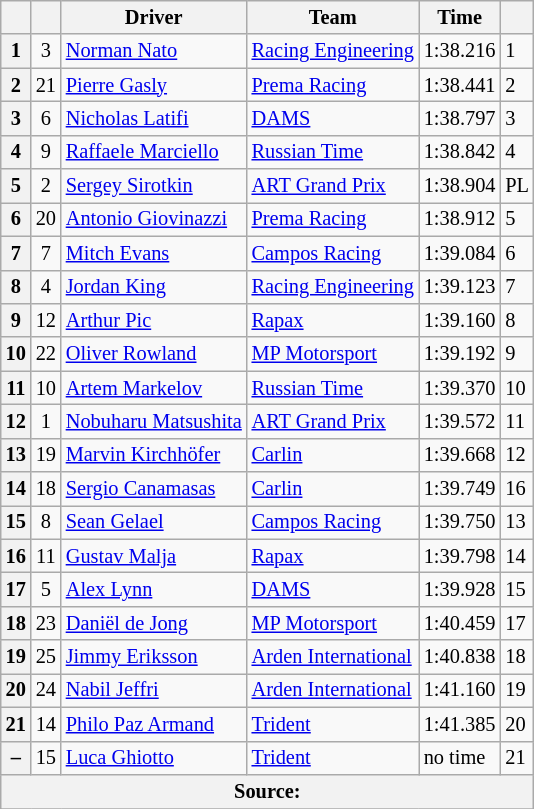<table class="wikitable" style="font-size:85%">
<tr>
<th></th>
<th></th>
<th>Driver</th>
<th>Team</th>
<th>Time</th>
<th></th>
</tr>
<tr>
<th>1</th>
<td align="center">3</td>
<td> <a href='#'>Norman Nato</a></td>
<td><a href='#'>Racing Engineering</a></td>
<td>1:38.216</td>
<td>1</td>
</tr>
<tr>
<th>2</th>
<td align="center">21</td>
<td> <a href='#'>Pierre Gasly</a></td>
<td><a href='#'>Prema Racing</a></td>
<td>1:38.441</td>
<td>2</td>
</tr>
<tr>
<th>3</th>
<td align="center">6</td>
<td> <a href='#'>Nicholas Latifi</a></td>
<td><a href='#'>DAMS</a></td>
<td>1:38.797</td>
<td>3</td>
</tr>
<tr>
<th>4</th>
<td align="center">9</td>
<td> <a href='#'>Raffaele Marciello</a></td>
<td><a href='#'>Russian Time</a></td>
<td>1:38.842</td>
<td>4</td>
</tr>
<tr>
<th>5</th>
<td align="center">2</td>
<td> <a href='#'>Sergey Sirotkin</a></td>
<td><a href='#'>ART Grand Prix</a></td>
<td>1:38.904</td>
<td>PL </td>
</tr>
<tr>
<th>6</th>
<td align="center">20</td>
<td> <a href='#'>Antonio Giovinazzi</a></td>
<td><a href='#'>Prema Racing</a></td>
<td>1:38.912</td>
<td>5</td>
</tr>
<tr>
<th>7</th>
<td align="center">7</td>
<td> <a href='#'>Mitch Evans</a></td>
<td><a href='#'>Campos Racing</a></td>
<td>1:39.084</td>
<td>6</td>
</tr>
<tr>
<th>8</th>
<td align="center">4</td>
<td> <a href='#'>Jordan King</a></td>
<td><a href='#'>Racing Engineering</a></td>
<td>1:39.123</td>
<td>7</td>
</tr>
<tr>
<th>9</th>
<td align="center">12</td>
<td> <a href='#'>Arthur Pic</a></td>
<td><a href='#'>Rapax</a></td>
<td>1:39.160</td>
<td>8</td>
</tr>
<tr>
<th>10</th>
<td align="center">22</td>
<td> <a href='#'>Oliver Rowland</a></td>
<td><a href='#'>MP Motorsport</a></td>
<td>1:39.192</td>
<td>9</td>
</tr>
<tr>
<th>11</th>
<td align="center">10</td>
<td> <a href='#'>Artem Markelov</a></td>
<td><a href='#'>Russian Time</a></td>
<td>1:39.370</td>
<td>10</td>
</tr>
<tr>
<th>12</th>
<td align="center">1</td>
<td> <a href='#'>Nobuharu Matsushita</a></td>
<td><a href='#'>ART Grand Prix</a></td>
<td>1:39.572</td>
<td>11</td>
</tr>
<tr>
<th>13</th>
<td align="center">19</td>
<td> <a href='#'>Marvin Kirchhöfer</a></td>
<td><a href='#'>Carlin</a></td>
<td>1:39.668</td>
<td>12</td>
</tr>
<tr>
<th>14</th>
<td align="center">18</td>
<td> <a href='#'>Sergio Canamasas</a></td>
<td><a href='#'>Carlin</a></td>
<td>1:39.749</td>
<td>16 </td>
</tr>
<tr>
<th>15</th>
<td align="center">8</td>
<td> <a href='#'>Sean Gelael</a></td>
<td><a href='#'>Campos Racing</a></td>
<td>1:39.750</td>
<td>13</td>
</tr>
<tr>
<th>16</th>
<td align="center">11</td>
<td> <a href='#'>Gustav Malja</a></td>
<td><a href='#'>Rapax</a></td>
<td>1:39.798</td>
<td>14</td>
</tr>
<tr>
<th>17</th>
<td align="center">5</td>
<td> <a href='#'>Alex Lynn</a></td>
<td><a href='#'>DAMS</a></td>
<td>1:39.928</td>
<td>15</td>
</tr>
<tr>
<th>18</th>
<td align="center">23</td>
<td> <a href='#'>Daniël de Jong</a></td>
<td><a href='#'>MP Motorsport</a></td>
<td>1:40.459</td>
<td>17</td>
</tr>
<tr>
<th>19</th>
<td align="center">25</td>
<td> <a href='#'>Jimmy Eriksson</a></td>
<td><a href='#'>Arden International</a></td>
<td>1:40.838</td>
<td>18</td>
</tr>
<tr>
<th>20</th>
<td align="center">24</td>
<td> <a href='#'>Nabil Jeffri</a></td>
<td><a href='#'>Arden International</a></td>
<td>1:41.160</td>
<td>19</td>
</tr>
<tr>
<th>21</th>
<td align="center">14</td>
<td> <a href='#'>Philo Paz Armand</a></td>
<td><a href='#'>Trident</a></td>
<td>1:41.385</td>
<td>20</td>
</tr>
<tr>
<th>–</th>
<td align="center">15</td>
<td> <a href='#'>Luca Ghiotto</a></td>
<td><a href='#'>Trident</a></td>
<td>no time</td>
<td>21</td>
</tr>
<tr>
<th colspan="7">Source:</th>
</tr>
<tr>
</tr>
</table>
